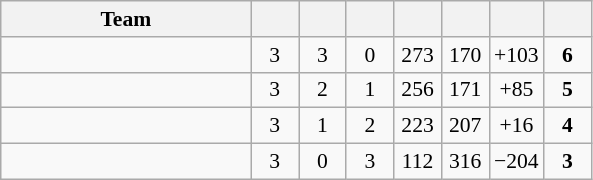<table class="wikitable" style="text-align: center; font-size:90% ">
<tr>
<th width=160>Team</th>
<th width=25></th>
<th width=25></th>
<th width=25></th>
<th width=25></th>
<th width=25></th>
<th width=25></th>
<th width=25></th>
</tr>
<tr>
<td align=left></td>
<td>3</td>
<td>3</td>
<td>0</td>
<td>273</td>
<td>170</td>
<td>+103</td>
<td><strong>6</strong></td>
</tr>
<tr>
<td align=left></td>
<td>3</td>
<td>2</td>
<td>1</td>
<td>256</td>
<td>171</td>
<td>+85</td>
<td><strong>5</strong></td>
</tr>
<tr>
<td align=left></td>
<td>3</td>
<td>1</td>
<td>2</td>
<td>223</td>
<td>207</td>
<td>+16</td>
<td><strong>4</strong></td>
</tr>
<tr>
<td align=left></td>
<td>3</td>
<td>0</td>
<td>3</td>
<td>112</td>
<td>316</td>
<td>−204</td>
<td><strong>3</strong></td>
</tr>
</table>
